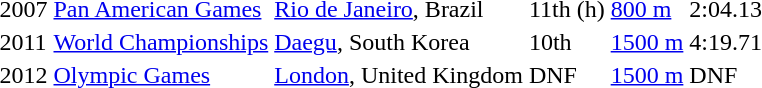<table>
<tr>
<td>2007</td>
<td><a href='#'>Pan American Games</a></td>
<td><a href='#'>Rio de Janeiro</a>, Brazil</td>
<td>11th (h)</td>
<td><a href='#'>800 m</a></td>
<td>2:04.13</td>
</tr>
<tr>
<td>2011</td>
<td><a href='#'>World Championships</a></td>
<td><a href='#'>Daegu</a>, South Korea</td>
<td>10th</td>
<td><a href='#'>1500 m</a></td>
<td>4:19.71</td>
</tr>
<tr>
<td>2012</td>
<td><a href='#'>Olympic Games</a></td>
<td><a href='#'>London</a>, United Kingdom</td>
<td>DNF</td>
<td><a href='#'>1500 m</a></td>
<td>DNF</td>
</tr>
</table>
